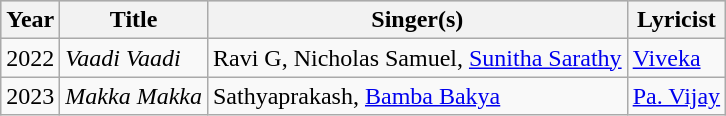<table class="wikitable">
<tr style="background:#ccc; text-align:center;">
<th>Year</th>
<th>Title</th>
<th>Singer(s)</th>
<th>Lyricist</th>
</tr>
<tr>
<td>2022</td>
<td><em>Vaadi Vaadi</em></td>
<td>Ravi G, Nicholas Samuel, <a href='#'>Sunitha Sarathy</a></td>
<td><a href='#'>Viveka</a></td>
</tr>
<tr>
<td rowspan="1">2023</td>
<td><em>Makka Makka</em></td>
<td>Sathyaprakash, <a href='#'>Bamba Bakya</a></td>
<td><a href='#'>Pa. Vijay</a></td>
</tr>
</table>
